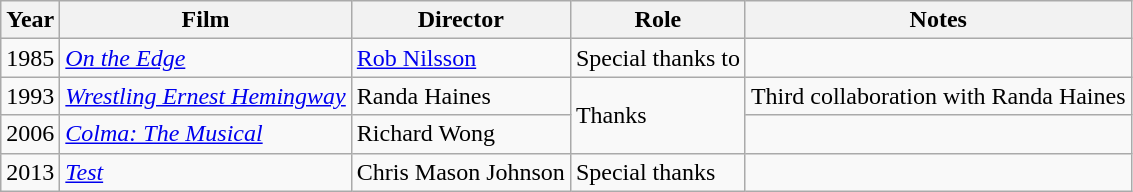<table class="wikitable">
<tr>
<th>Year</th>
<th>Film</th>
<th>Director</th>
<th>Role</th>
<th>Notes</th>
</tr>
<tr>
<td>1985</td>
<td><em><a href='#'>On the Edge</a></em></td>
<td><a href='#'>Rob Nilsson</a></td>
<td>Special thanks to</td>
<td></td>
</tr>
<tr>
<td>1993</td>
<td><em><a href='#'>Wrestling Ernest Hemingway</a></em></td>
<td>Randa Haines</td>
<td rowspan=2>Thanks</td>
<td>Third collaboration with Randa Haines</td>
</tr>
<tr>
<td>2006</td>
<td><em><a href='#'>Colma: The Musical</a></em></td>
<td>Richard Wong</td>
<td></td>
</tr>
<tr>
<td>2013</td>
<td><em><a href='#'>Test</a></em></td>
<td>Chris Mason Johnson</td>
<td>Special thanks</td>
<td></td>
</tr>
</table>
